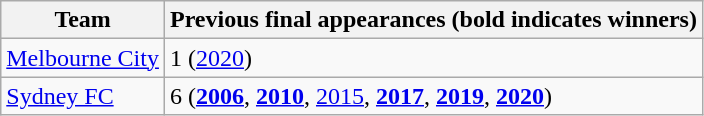<table class="wikitable">
<tr>
<th>Team</th>
<th>Previous final appearances (bold indicates winners)</th>
</tr>
<tr>
<td><a href='#'>Melbourne City</a></td>
<td>1 (<a href='#'>2020</a>)</td>
</tr>
<tr>
<td><a href='#'>Sydney FC</a></td>
<td>6 (<strong><a href='#'>2006</a></strong>, <strong><a href='#'>2010</a></strong>, <a href='#'>2015</a>, <strong><a href='#'>2017</a></strong>, <strong><a href='#'>2019</a></strong>, <strong><a href='#'>2020</a></strong>)</td>
</tr>
</table>
